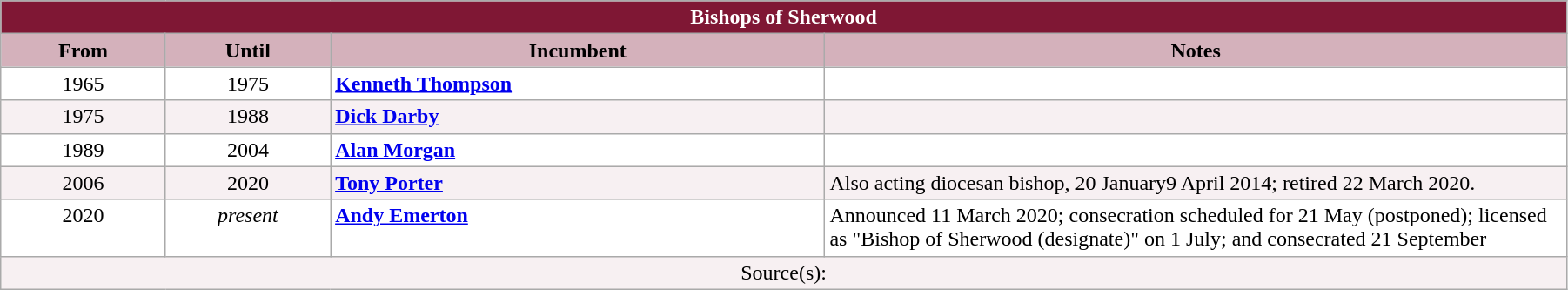<table class="wikitable" style="width:95%;" border="1" cellpadding="2">
<tr>
<th colspan="4" style="background-color: #7F1734; color: white;">Bishops of Sherwood</th>
</tr>
<tr valign=top>
<th style="background-color:#D4B1BB" width="10%">From</th>
<th style="background-color:#D4B1BB" width="10%">Until</th>
<th style="background-color:#D4B1BB" width="30%">Incumbent</th>
<th style="background-color:#D4B1BB" width="45%">Notes</th>
</tr>
<tr valign=top bgcolor="white">
<td align="center">1965</td>
<td align="center">1975</td>
<td><strong><a href='#'>Kenneth Thompson</a></strong></td>
<td></td>
</tr>
<tr valign=top bgcolor="#F7F0F2">
<td align="center">1975</td>
<td align="center">1988</td>
<td><strong><a href='#'>Dick Darby</a></strong></td>
<td></td>
</tr>
<tr valign=top bgcolor="white">
<td align="center">1989</td>
<td align="center">2004</td>
<td><strong><a href='#'>Alan Morgan</a></strong></td>
<td></td>
</tr>
<tr valign=top bgcolor="#F7F0F2">
<td align="center">2006</td>
<td align="center">2020</td>
<td><strong><a href='#'>Tony Porter</a></strong></td>
<td>Also acting diocesan bishop, 20 January9 April 2014; retired 22 March 2020.</td>
</tr>
<tr valign=top bgcolor="white">
<td align="center">2020</td>
<td align="center"><em>present</em></td>
<td><strong><a href='#'>Andy Emerton</a></strong></td>
<td>Announced 11 March 2020; consecration scheduled for 21 May (postponed); licensed as "Bishop of Sherwood (designate)" on 1 July; and consecrated 21 September</td>
</tr>
<tr valign=top bgcolor="#F7F0F2">
<td align="center" colspan="4">Source(s):</td>
</tr>
</table>
